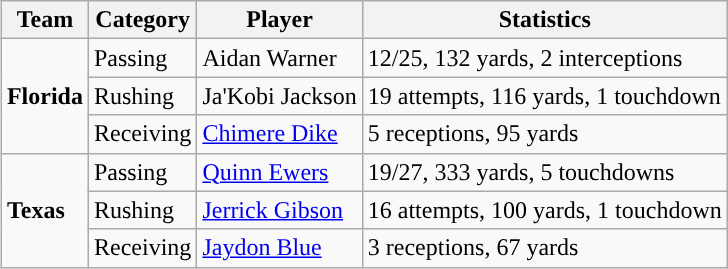<table class="wikitable" style="float: right;">
<tr>
<th>Team</th>
<th>Category</th>
<th>Player</th>
<th>Statistics</th>
</tr>
<tr>
<td rowspan=3><strong>Florida</strong></td>
<td>Passing</td>
<td>Aidan Warner</td>
<td>12/25, 132 yards, 2 interceptions</td>
</tr>
<tr>
<td>Rushing</td>
<td>Ja'Kobi Jackson</td>
<td>19 attempts, 116 yards, 1 touchdown</td>
</tr>
<tr>
<td>Receiving</td>
<td><a href='#'>Chimere Dike</a></td>
<td>5 receptions, 95 yards</td>
</tr>
<tr>
<td rowspan=3><strong>Texas</strong></td>
<td>Passing</td>
<td><a href='#'>Quinn Ewers</a></td>
<td>19/27, 333 yards, 5 touchdowns</td>
</tr>
<tr>
<td>Rushing</td>
<td><a href='#'>Jerrick Gibson</a></td>
<td>16 attempts, 100 yards, 1 touchdown</td>
</tr>
<tr>
<td>Receiving</td>
<td><a href='#'>Jaydon Blue</a></td>
<td>3 receptions, 67 yards</td>
</tr>
</table>
